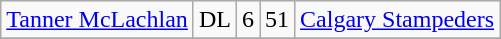<table class="wikitable" text-align:center;>
<tr>
<td><a href='#'>Tanner McLachlan</a></td>
<td>DL</td>
<td>6</td>
<td>51</td>
<td><a href='#'>Calgary Stampeders</a></td>
</tr>
<tr>
</tr>
</table>
